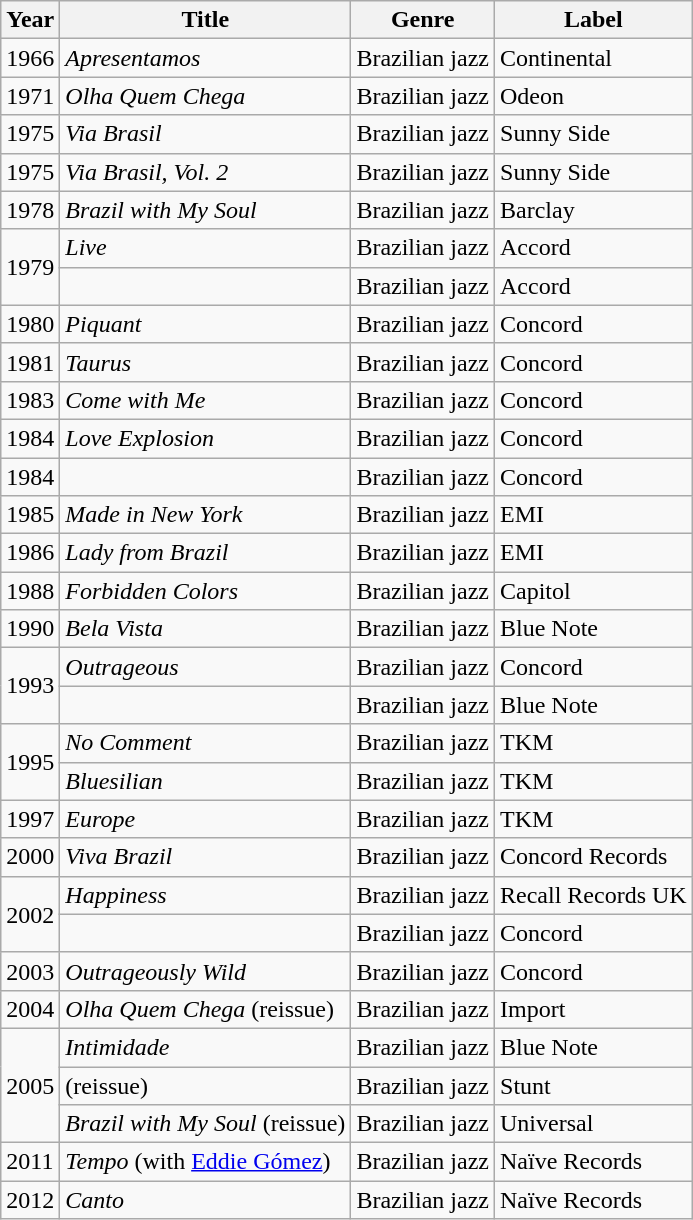<table class="wikitable sortable">
<tr>
<th>Year</th>
<th>Title</th>
<th>Genre</th>
<th>Label</th>
</tr>
<tr>
<td>1966</td>
<td><em>Apresentamos</em></td>
<td>Brazilian jazz</td>
<td>Continental</td>
</tr>
<tr>
<td>1971</td>
<td><em>Olha Quem Chega</em></td>
<td>Brazilian jazz</td>
<td>Odeon</td>
</tr>
<tr>
<td>1975</td>
<td><em>Via Brasil</em></td>
<td>Brazilian jazz</td>
<td>Sunny Side</td>
</tr>
<tr>
<td>1975</td>
<td><em>Via Brasil, Vol. 2</em></td>
<td>Brazilian jazz</td>
<td>Sunny Side</td>
</tr>
<tr>
<td>1978</td>
<td><em>Brazil with My Soul</em></td>
<td>Brazilian jazz</td>
<td>Barclay</td>
</tr>
<tr>
<td rowspan="2">1979</td>
<td><em>Live</em></td>
<td>Brazilian jazz</td>
<td>Accord</td>
</tr>
<tr>
<td></td>
<td>Brazilian jazz</td>
<td>Accord</td>
</tr>
<tr>
<td>1980</td>
<td><em>Piquant</em></td>
<td>Brazilian jazz</td>
<td>Concord</td>
</tr>
<tr>
<td>1981</td>
<td><em>Taurus</em></td>
<td>Brazilian jazz</td>
<td>Concord</td>
</tr>
<tr>
<td>1983</td>
<td><em>Come with Me</em></td>
<td>Brazilian jazz</td>
<td>Concord</td>
</tr>
<tr>
<td>1984</td>
<td><em>Love Explosion</em></td>
<td>Brazilian jazz</td>
<td>Concord</td>
</tr>
<tr>
<td>1984</td>
<td></td>
<td>Brazilian jazz</td>
<td>Concord</td>
</tr>
<tr>
<td>1985</td>
<td><em>Made in New York</em></td>
<td>Brazilian jazz</td>
<td>EMI</td>
</tr>
<tr>
<td>1986</td>
<td><em>Lady from Brazil</em></td>
<td>Brazilian jazz</td>
<td>EMI</td>
</tr>
<tr>
<td>1988</td>
<td><em>Forbidden Colors</em></td>
<td>Brazilian jazz</td>
<td>Capitol</td>
</tr>
<tr>
<td>1990</td>
<td><em>Bela Vista</em></td>
<td>Brazilian jazz</td>
<td>Blue Note</td>
</tr>
<tr>
<td rowspan="2">1993</td>
<td><em>Outrageous</em></td>
<td>Brazilian jazz</td>
<td>Concord</td>
</tr>
<tr>
<td></td>
<td>Brazilian jazz</td>
<td>Blue Note</td>
</tr>
<tr>
<td rowspan="2">1995</td>
<td><em>No Comment</em></td>
<td>Brazilian jazz</td>
<td>TKM</td>
</tr>
<tr>
<td><em>Bluesilian</em></td>
<td>Brazilian jazz</td>
<td>TKM</td>
</tr>
<tr>
<td>1997</td>
<td><em>Europe</em></td>
<td>Brazilian jazz</td>
<td>TKM</td>
</tr>
<tr>
<td>2000</td>
<td><em>Viva Brazil</em></td>
<td>Brazilian jazz</td>
<td>Concord Records</td>
</tr>
<tr>
<td rowspan="2">2002</td>
<td><em>Happiness</em></td>
<td>Brazilian jazz</td>
<td>Recall Records UK</td>
</tr>
<tr>
<td></td>
<td>Brazilian jazz</td>
<td>Concord</td>
</tr>
<tr>
<td>2003</td>
<td><em>Outrageously Wild</em></td>
<td>Brazilian jazz</td>
<td>Concord</td>
</tr>
<tr>
<td>2004</td>
<td><em>Olha Quem Chega</em> (reissue)</td>
<td>Brazilian jazz</td>
<td>Import</td>
</tr>
<tr>
<td rowspan="3">2005</td>
<td><em>Intimidade</em></td>
<td>Brazilian jazz</td>
<td>Blue Note</td>
</tr>
<tr>
<td> (reissue)</td>
<td>Brazilian jazz</td>
<td>Stunt</td>
</tr>
<tr>
<td><em>Brazil with My Soul</em> (reissue)</td>
<td>Brazilian jazz</td>
<td>Universal</td>
</tr>
<tr>
<td>2011</td>
<td><em>Tempo</em> (with <a href='#'>Eddie Gómez</a>)</td>
<td>Brazilian jazz</td>
<td>Naïve Records</td>
</tr>
<tr>
<td>2012</td>
<td><em>Canto</em></td>
<td>Brazilian jazz</td>
<td>Naïve Records</td>
</tr>
</table>
